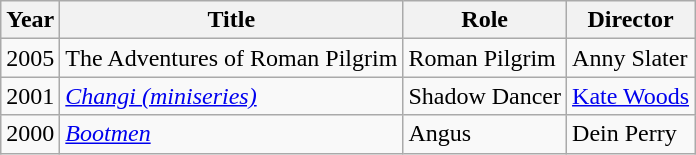<table class="wikitable">
<tr>
<th>Year</th>
<th>Title</th>
<th>Role</th>
<th>Director</th>
</tr>
<tr>
<td>2005</td>
<td>The Adventures of Roman Pilgrim</td>
<td>Roman Pilgrim</td>
<td>Anny Slater</td>
</tr>
<tr>
<td>2001</td>
<td><em><a href='#'>Changi (miniseries)</a></em></td>
<td>Shadow Dancer</td>
<td><a href='#'>Kate Woods</a></td>
</tr>
<tr>
<td>2000</td>
<td><em><a href='#'>Bootmen</a></em></td>
<td>Angus</td>
<td>Dein Perry</td>
</tr>
</table>
